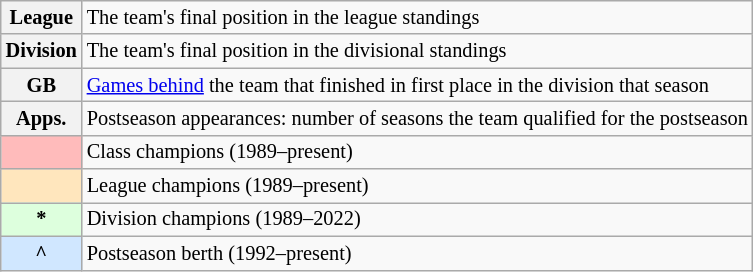<table class="wikitable plainrowheaders" style="font-size:85%">
<tr>
<th scope="row" style="text-align:center"><strong>League</strong></th>
<td>The team's final position in the league standings</td>
</tr>
<tr>
<th scope="row" style="text-align:center"><strong>Division</strong></th>
<td>The team's final position in the divisional standings</td>
</tr>
<tr>
<th scope="row" style="text-align:center"><strong>GB</strong></th>
<td><a href='#'>Games behind</a> the team that finished in first place in the division that season</td>
</tr>
<tr>
<th scope="row" style="text-align:center"><strong>Apps.</strong></th>
<td style="white-space: nowrap;">Postseason appearances: number of seasons the team qualified for the postseason</td>
</tr>
<tr>
<th scope="row" style="text-align:center; background-color:#FFBBBB"></th>
<td>Class champions (1989–present)</td>
</tr>
<tr>
<th scope="row" style="text-align:center; background-color:#FFE6BD"></th>
<td>League champions (1989–present)</td>
</tr>
<tr>
<th scope="row" style="text-align:center; background-color:#DDFFDD">*</th>
<td>Division champions (1989–2022)</td>
</tr>
<tr>
<th scope="row" style="text-align:center; background-color:#D0E7FF">^</th>
<td>Postseason berth (1992–present)</td>
</tr>
</table>
